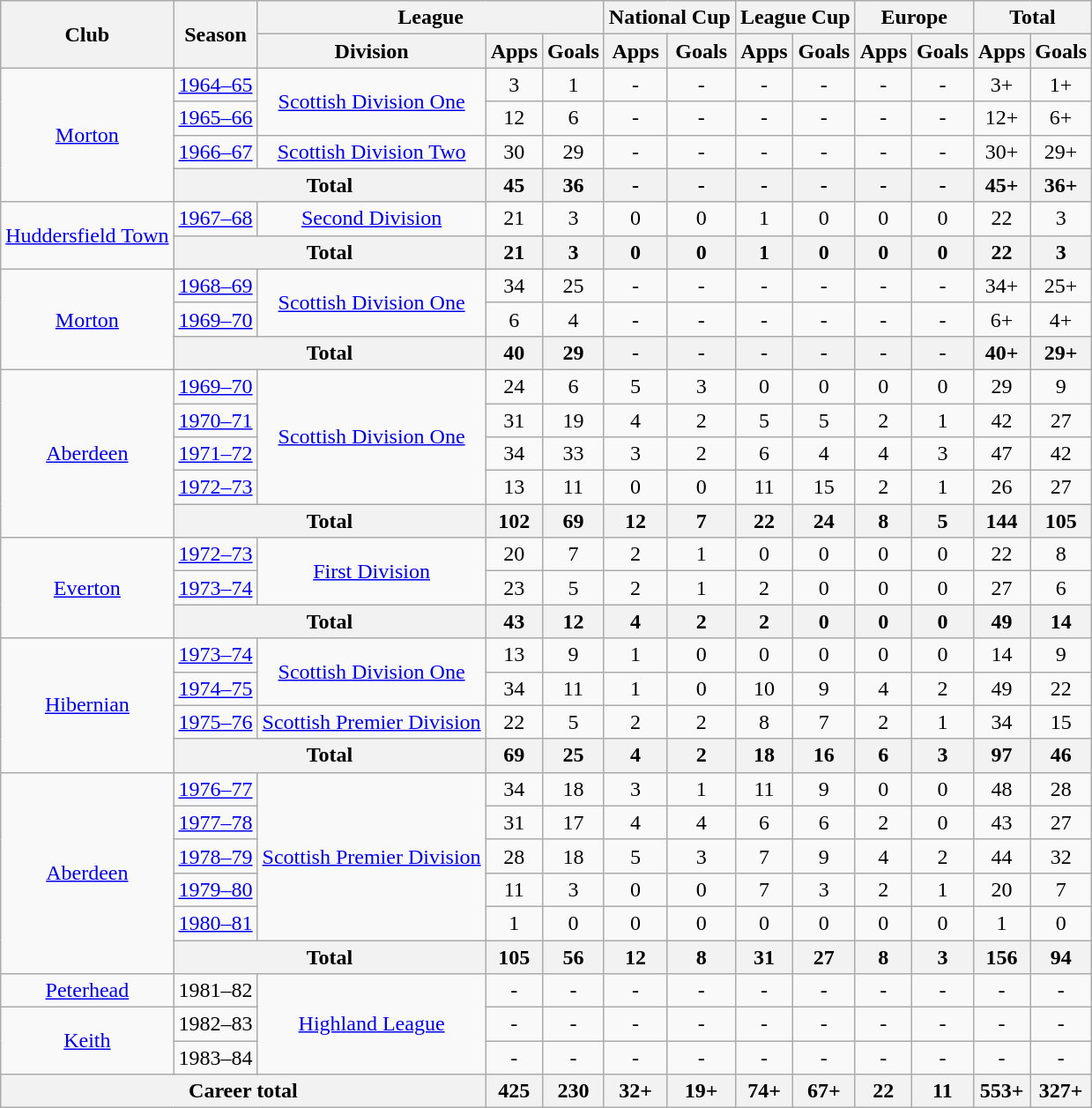<table class="wikitable" style="text-align:center">
<tr>
<th rowspan="2">Club</th>
<th rowspan="2">Season</th>
<th colspan="3">League</th>
<th colspan="2">National Cup</th>
<th colspan="2">League Cup</th>
<th colspan="2">Europe</th>
<th colspan="2">Total</th>
</tr>
<tr>
<th>Division</th>
<th>Apps</th>
<th>Goals</th>
<th>Apps</th>
<th>Goals</th>
<th>Apps</th>
<th>Goals</th>
<th>Apps</th>
<th>Goals</th>
<th>Apps</th>
<th>Goals</th>
</tr>
<tr>
<td rowspan="4"><a href='#'>Morton</a></td>
<td><a href='#'>1964–65</a></td>
<td rowspan="2"><a href='#'>Scottish Division One</a></td>
<td>3</td>
<td>1</td>
<td>-</td>
<td>-</td>
<td>-</td>
<td>-</td>
<td>-</td>
<td>-</td>
<td>3+</td>
<td>1+</td>
</tr>
<tr>
<td><a href='#'>1965–66</a></td>
<td>12</td>
<td>6</td>
<td>-</td>
<td>-</td>
<td>-</td>
<td>-</td>
<td>-</td>
<td>-</td>
<td>12+</td>
<td>6+</td>
</tr>
<tr>
<td><a href='#'>1966–67</a></td>
<td><a href='#'>Scottish Division Two</a></td>
<td>30</td>
<td>29</td>
<td>-</td>
<td>-</td>
<td>-</td>
<td>-</td>
<td>-</td>
<td>-</td>
<td>30+</td>
<td>29+</td>
</tr>
<tr>
<th colspan="2">Total</th>
<th>45</th>
<th>36</th>
<th>-</th>
<th>-</th>
<th>-</th>
<th>-</th>
<th>-</th>
<th>-</th>
<th>45+</th>
<th>36+</th>
</tr>
<tr>
<td rowspan="2"><a href='#'>Huddersfield Town</a></td>
<td><a href='#'>1967–68</a></td>
<td><a href='#'>Second Division</a></td>
<td>21</td>
<td>3</td>
<td>0</td>
<td>0</td>
<td>1</td>
<td>0</td>
<td>0</td>
<td>0</td>
<td>22</td>
<td>3</td>
</tr>
<tr>
<th colspan="2">Total</th>
<th>21</th>
<th>3</th>
<th>0</th>
<th>0</th>
<th>1</th>
<th>0</th>
<th>0</th>
<th>0</th>
<th>22</th>
<th>3</th>
</tr>
<tr>
<td rowspan="3"><a href='#'>Morton</a></td>
<td><a href='#'>1968–69</a></td>
<td rowspan="2"><a href='#'>Scottish Division One</a></td>
<td>34</td>
<td>25</td>
<td>-</td>
<td>-</td>
<td>-</td>
<td>-</td>
<td>-</td>
<td>-</td>
<td>34+</td>
<td>25+</td>
</tr>
<tr>
<td><a href='#'>1969–70</a></td>
<td>6</td>
<td>4</td>
<td>-</td>
<td>-</td>
<td>-</td>
<td>-</td>
<td>-</td>
<td>-</td>
<td>6+</td>
<td>4+</td>
</tr>
<tr>
<th colspan="2">Total</th>
<th>40</th>
<th>29</th>
<th>-</th>
<th>-</th>
<th>-</th>
<th>-</th>
<th>-</th>
<th>-</th>
<th>40+</th>
<th>29+</th>
</tr>
<tr>
<td rowspan="5"><a href='#'>Aberdeen</a></td>
<td><a href='#'>1969–70</a></td>
<td rowspan="4"><a href='#'>Scottish Division One</a></td>
<td>24</td>
<td>6</td>
<td>5</td>
<td>3</td>
<td>0</td>
<td>0</td>
<td>0</td>
<td>0</td>
<td>29</td>
<td>9</td>
</tr>
<tr>
<td><a href='#'>1970–71</a></td>
<td>31</td>
<td>19</td>
<td>4</td>
<td>2</td>
<td>5</td>
<td>5</td>
<td>2</td>
<td>1</td>
<td>42</td>
<td>27</td>
</tr>
<tr>
<td><a href='#'>1971–72</a></td>
<td>34</td>
<td>33</td>
<td>3</td>
<td>2</td>
<td>6</td>
<td>4</td>
<td>4</td>
<td>3</td>
<td>47</td>
<td>42</td>
</tr>
<tr>
<td><a href='#'>1972–73</a></td>
<td>13</td>
<td>11</td>
<td>0</td>
<td>0</td>
<td>11</td>
<td>15</td>
<td>2</td>
<td>1</td>
<td>26</td>
<td>27</td>
</tr>
<tr>
<th colspan="2">Total</th>
<th>102</th>
<th>69</th>
<th>12</th>
<th>7</th>
<th>22</th>
<th>24</th>
<th>8</th>
<th>5</th>
<th>144</th>
<th>105</th>
</tr>
<tr>
<td rowspan="3"><a href='#'>Everton</a></td>
<td><a href='#'>1972–73</a></td>
<td rowspan="2"><a href='#'>First Division</a></td>
<td>20</td>
<td>7</td>
<td>2</td>
<td>1</td>
<td>0</td>
<td>0</td>
<td>0</td>
<td>0</td>
<td>22</td>
<td>8</td>
</tr>
<tr>
<td><a href='#'>1973–74</a></td>
<td>23</td>
<td>5</td>
<td>2</td>
<td>1</td>
<td>2</td>
<td>0</td>
<td>0</td>
<td>0</td>
<td>27</td>
<td>6</td>
</tr>
<tr>
<th colspan="2">Total</th>
<th>43</th>
<th>12</th>
<th>4</th>
<th>2</th>
<th>2</th>
<th>0</th>
<th>0</th>
<th>0</th>
<th>49</th>
<th>14</th>
</tr>
<tr>
<td rowspan="4"><a href='#'>Hibernian</a></td>
<td><a href='#'>1973–74</a></td>
<td rowspan="2"><a href='#'>Scottish Division One</a></td>
<td>13</td>
<td>9</td>
<td>1</td>
<td>0</td>
<td>0</td>
<td>0</td>
<td>0</td>
<td>0</td>
<td>14</td>
<td>9</td>
</tr>
<tr>
<td><a href='#'>1974–75</a></td>
<td>34</td>
<td>11</td>
<td>1</td>
<td>0</td>
<td>10</td>
<td>9</td>
<td>4</td>
<td>2</td>
<td>49</td>
<td>22</td>
</tr>
<tr>
<td><a href='#'>1975–76</a></td>
<td><a href='#'>Scottish Premier Division</a></td>
<td>22</td>
<td>5</td>
<td>2</td>
<td>2</td>
<td>8</td>
<td>7</td>
<td>2</td>
<td>1</td>
<td>34</td>
<td>15</td>
</tr>
<tr>
<th colspan="2">Total</th>
<th>69</th>
<th>25</th>
<th>4</th>
<th>2</th>
<th>18</th>
<th>16</th>
<th>6</th>
<th>3</th>
<th>97</th>
<th>46</th>
</tr>
<tr>
<td rowspan="6"><a href='#'>Aberdeen</a></td>
<td><a href='#'>1976–77</a></td>
<td rowspan="5"><a href='#'>Scottish Premier Division</a></td>
<td>34</td>
<td>18</td>
<td>3</td>
<td>1</td>
<td>11</td>
<td>9</td>
<td>0</td>
<td>0</td>
<td>48</td>
<td>28</td>
</tr>
<tr>
<td><a href='#'>1977–78</a></td>
<td>31</td>
<td>17</td>
<td>4</td>
<td>4</td>
<td>6</td>
<td>6</td>
<td>2</td>
<td>0</td>
<td>43</td>
<td>27</td>
</tr>
<tr>
<td><a href='#'>1978–79</a></td>
<td>28</td>
<td>18</td>
<td>5</td>
<td>3</td>
<td>7</td>
<td>9</td>
<td>4</td>
<td>2</td>
<td>44</td>
<td>32</td>
</tr>
<tr>
<td><a href='#'>1979–80</a></td>
<td>11</td>
<td>3</td>
<td>0</td>
<td>0</td>
<td>7</td>
<td>3</td>
<td>2</td>
<td>1</td>
<td>20</td>
<td>7</td>
</tr>
<tr>
<td><a href='#'>1980–81</a></td>
<td>1</td>
<td>0</td>
<td>0</td>
<td>0</td>
<td>0</td>
<td>0</td>
<td>0</td>
<td>0</td>
<td>1</td>
<td>0</td>
</tr>
<tr>
<th colspan="2">Total</th>
<th>105</th>
<th>56</th>
<th>12</th>
<th>8</th>
<th>31</th>
<th>27</th>
<th>8</th>
<th>3</th>
<th>156</th>
<th>94</th>
</tr>
<tr>
<td><a href='#'>Peterhead</a></td>
<td>1981–82</td>
<td rowspan="3"><a href='#'>Highland League</a></td>
<td>-</td>
<td>-</td>
<td>-</td>
<td>-</td>
<td>-</td>
<td>-</td>
<td>-</td>
<td>-</td>
<td>-</td>
<td>-</td>
</tr>
<tr>
<td rowspan="2"><a href='#'>Keith</a></td>
<td>1982–83</td>
<td>-</td>
<td>-</td>
<td>-</td>
<td>-</td>
<td>-</td>
<td>-</td>
<td>-</td>
<td>-</td>
<td>-</td>
<td>-</td>
</tr>
<tr>
<td>1983–84</td>
<td>-</td>
<td>-</td>
<td>-</td>
<td>-</td>
<td>-</td>
<td>-</td>
<td>-</td>
<td>-</td>
<td>-</td>
<td>-</td>
</tr>
<tr>
<th colspan="3">Career total</th>
<th>425</th>
<th>230</th>
<th>32+</th>
<th>19+</th>
<th>74+</th>
<th>67+</th>
<th>22</th>
<th>11</th>
<th>553+</th>
<th>327+</th>
</tr>
</table>
